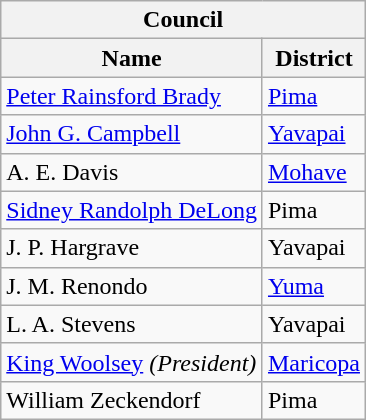<table class="wikitable">
<tr>
<th colspan="2">Council</th>
</tr>
<tr>
<th>Name</th>
<th>District</th>
</tr>
<tr>
<td><a href='#'>Peter Rainsford Brady</a></td>
<td><a href='#'>Pima</a></td>
</tr>
<tr>
<td><a href='#'>John G. Campbell</a></td>
<td><a href='#'>Yavapai</a></td>
</tr>
<tr>
<td>A. E. Davis</td>
<td><a href='#'>Mohave</a></td>
</tr>
<tr>
<td><a href='#'>Sidney Randolph DeLong</a></td>
<td>Pima</td>
</tr>
<tr>
<td>J. P. Hargrave</td>
<td>Yavapai</td>
</tr>
<tr>
<td>J. M. Renondo</td>
<td><a href='#'>Yuma</a></td>
</tr>
<tr>
<td>L. A. Stevens</td>
<td>Yavapai</td>
</tr>
<tr>
<td><a href='#'>King Woolsey</a> <em>(President)</em></td>
<td><a href='#'>Maricopa</a></td>
</tr>
<tr>
<td>William Zeckendorf</td>
<td>Pima</td>
</tr>
</table>
